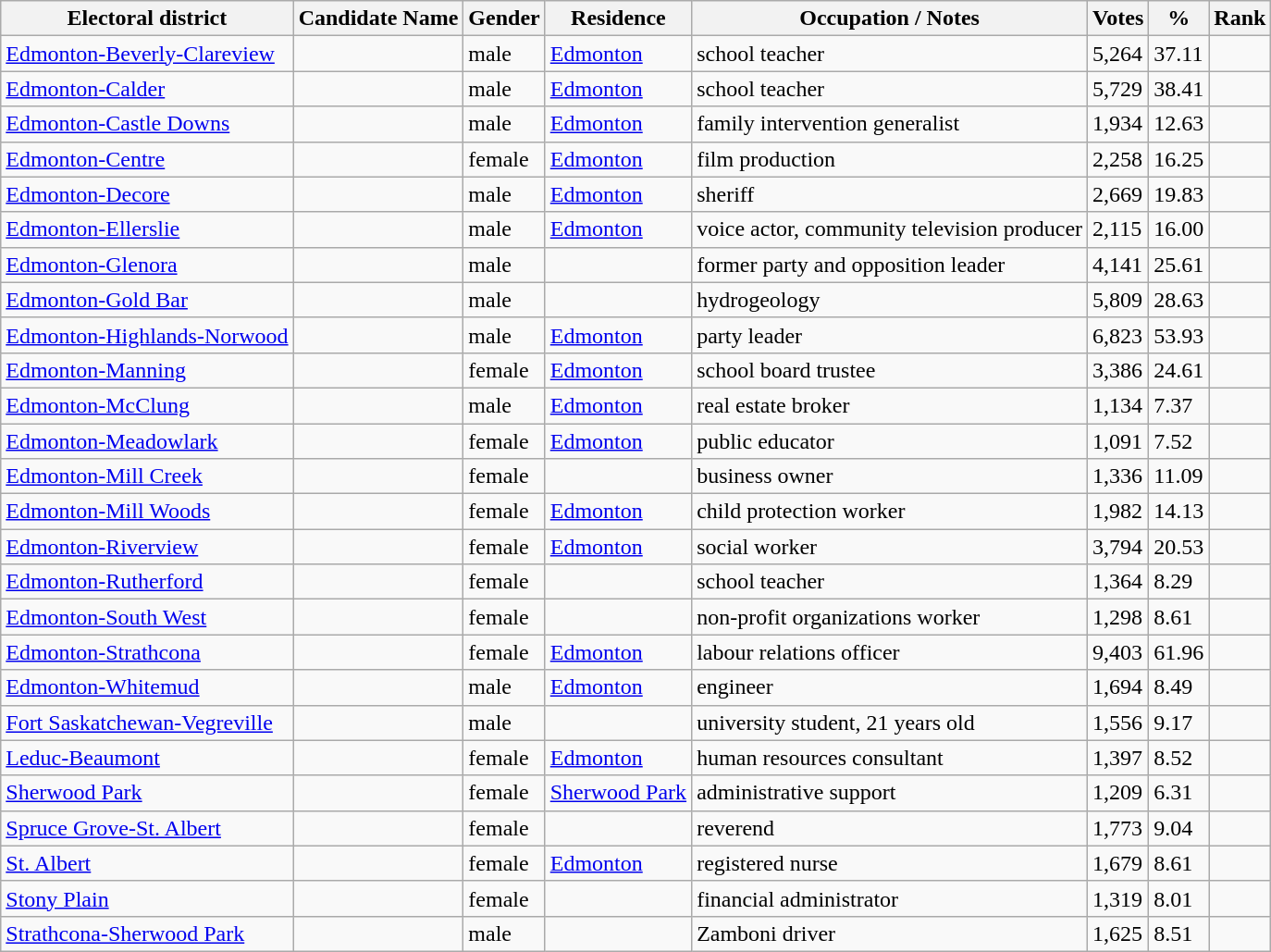<table class="wikitable sortable">
<tr>
<th>Electoral district</th>
<th>Candidate Name</th>
<th>Gender</th>
<th>Residence</th>
<th class=unsortable>Occupation / Notes</th>
<th>Votes</th>
<th>%</th>
<th>Rank</th>
</tr>
<tr>
<td><a href='#'>Edmonton-Beverly-Clareview</a></td>
<td></td>
<td>male</td>
<td><a href='#'>Edmonton</a></td>
<td>school teacher</td>
<td>5,264</td>
<td>37.11</td>
<td></td>
</tr>
<tr>
<td><a href='#'>Edmonton-Calder</a></td>
<td></td>
<td>male</td>
<td><a href='#'>Edmonton</a></td>
<td>school teacher</td>
<td>5,729</td>
<td>38.41</td>
<td></td>
</tr>
<tr>
<td><a href='#'>Edmonton-Castle Downs</a></td>
<td></td>
<td>male</td>
<td><a href='#'>Edmonton</a></td>
<td>family intervention generalist</td>
<td>1,934</td>
<td>12.63</td>
<td></td>
</tr>
<tr>
<td><a href='#'>Edmonton-Centre</a></td>
<td></td>
<td>female</td>
<td><a href='#'>Edmonton</a></td>
<td>film production</td>
<td>2,258</td>
<td>16.25</td>
<td></td>
</tr>
<tr>
<td><a href='#'>Edmonton-Decore</a></td>
<td></td>
<td>male</td>
<td><a href='#'>Edmonton</a></td>
<td>sheriff</td>
<td>2,669</td>
<td>19.83</td>
<td></td>
</tr>
<tr>
<td><a href='#'>Edmonton-Ellerslie</a></td>
<td></td>
<td>male</td>
<td><a href='#'>Edmonton</a></td>
<td>voice actor, community television producer</td>
<td>2,115</td>
<td>16.00</td>
<td></td>
</tr>
<tr>
<td><a href='#'>Edmonton-Glenora</a></td>
<td></td>
<td>male</td>
<td></td>
<td>former party and opposition leader</td>
<td>4,141</td>
<td>25.61</td>
<td></td>
</tr>
<tr>
<td><a href='#'>Edmonton-Gold Bar</a></td>
<td></td>
<td>male</td>
<td></td>
<td>hydrogeology</td>
<td>5,809</td>
<td>28.63</td>
<td></td>
</tr>
<tr>
<td><a href='#'>Edmonton-Highlands-Norwood</a></td>
<td></td>
<td>male</td>
<td><a href='#'>Edmonton</a></td>
<td>party leader</td>
<td>6,823</td>
<td>53.93</td>
<td></td>
</tr>
<tr>
<td><a href='#'>Edmonton-Manning</a></td>
<td></td>
<td>female</td>
<td><a href='#'>Edmonton</a></td>
<td>school board trustee</td>
<td>3,386</td>
<td>24.61</td>
<td></td>
</tr>
<tr>
<td><a href='#'>Edmonton-McClung</a></td>
<td></td>
<td>male</td>
<td><a href='#'>Edmonton</a></td>
<td>real estate broker</td>
<td>1,134</td>
<td>7.37</td>
<td></td>
</tr>
<tr>
<td><a href='#'>Edmonton-Meadowlark</a></td>
<td></td>
<td>female</td>
<td><a href='#'>Edmonton</a></td>
<td>public educator</td>
<td>1,091</td>
<td>7.52</td>
<td></td>
</tr>
<tr>
<td><a href='#'>Edmonton-Mill Creek</a></td>
<td></td>
<td>female</td>
<td></td>
<td>business owner</td>
<td>1,336</td>
<td>11.09</td>
<td></td>
</tr>
<tr>
<td><a href='#'>Edmonton-Mill Woods</a></td>
<td></td>
<td>female</td>
<td><a href='#'>Edmonton</a></td>
<td>child protection worker</td>
<td>1,982</td>
<td>14.13</td>
<td></td>
</tr>
<tr>
<td><a href='#'>Edmonton-Riverview</a></td>
<td></td>
<td>female</td>
<td><a href='#'>Edmonton</a></td>
<td>social worker</td>
<td>3,794</td>
<td>20.53</td>
<td></td>
</tr>
<tr>
<td><a href='#'>Edmonton-Rutherford</a></td>
<td></td>
<td>female</td>
<td></td>
<td>school teacher</td>
<td>1,364</td>
<td>8.29</td>
<td></td>
</tr>
<tr>
<td><a href='#'>Edmonton-South West</a></td>
<td></td>
<td>female</td>
<td></td>
<td>non-profit organizations worker</td>
<td>1,298</td>
<td>8.61</td>
<td></td>
</tr>
<tr>
<td><a href='#'>Edmonton-Strathcona</a></td>
<td></td>
<td>female</td>
<td><a href='#'>Edmonton</a></td>
<td>labour relations officer</td>
<td>9,403</td>
<td>61.96</td>
<td></td>
</tr>
<tr>
<td><a href='#'>Edmonton-Whitemud</a></td>
<td></td>
<td>male</td>
<td><a href='#'>Edmonton</a></td>
<td>engineer</td>
<td>1,694</td>
<td>8.49</td>
<td></td>
</tr>
<tr>
<td><a href='#'>Fort Saskatchewan-Vegreville</a></td>
<td></td>
<td>male</td>
<td></td>
<td>university student, 21 years old</td>
<td>1,556</td>
<td>9.17</td>
<td></td>
</tr>
<tr>
<td><a href='#'>Leduc-Beaumont</a></td>
<td></td>
<td>female</td>
<td><a href='#'>Edmonton</a></td>
<td>human resources consultant</td>
<td>1,397</td>
<td>8.52</td>
<td></td>
</tr>
<tr>
<td><a href='#'>Sherwood Park</a></td>
<td></td>
<td>female</td>
<td><a href='#'>Sherwood Park</a></td>
<td>administrative support</td>
<td>1,209</td>
<td>6.31</td>
<td></td>
</tr>
<tr>
<td><a href='#'>Spruce Grove-St. Albert</a></td>
<td></td>
<td>female</td>
<td></td>
<td>reverend</td>
<td>1,773</td>
<td>9.04</td>
<td></td>
</tr>
<tr>
<td><a href='#'>St. Albert</a></td>
<td></td>
<td>female</td>
<td><a href='#'>Edmonton</a></td>
<td>registered nurse</td>
<td>1,679</td>
<td>8.61</td>
<td></td>
</tr>
<tr>
<td><a href='#'>Stony Plain</a></td>
<td></td>
<td>female</td>
<td></td>
<td>financial administrator</td>
<td>1,319</td>
<td>8.01</td>
<td></td>
</tr>
<tr>
<td><a href='#'>Strathcona-Sherwood Park</a></td>
<td></td>
<td>male</td>
<td></td>
<td>Zamboni driver</td>
<td>1,625</td>
<td>8.51</td>
<td></td>
</tr>
</table>
